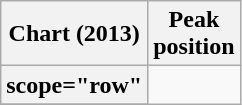<table class="wikitable sortable plainrowheaders">
<tr>
<th scope="col">Chart (2013)</th>
<th scope="col">Peak<br>position</th>
</tr>
<tr>
<th>scope="row" </th>
</tr>
<tr>
</tr>
</table>
